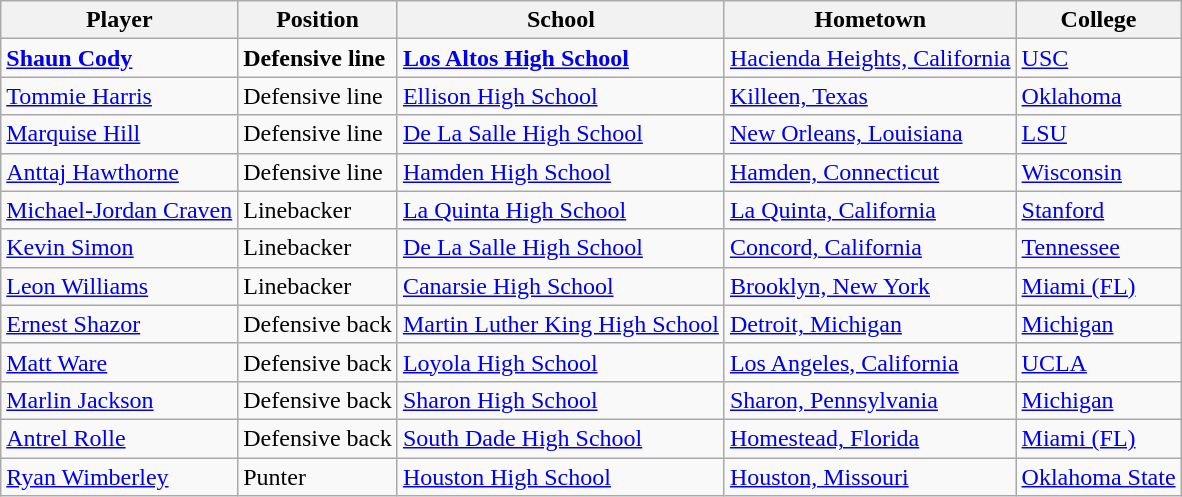<table class="wikitable">
<tr>
<th>Player</th>
<th>Position</th>
<th>School</th>
<th>Hometown</th>
<th>College</th>
</tr>
<tr>
<td><strong><a href='#'>Shaun Cody</a></strong></td>
<td><strong>Defensive line</strong></td>
<td><strong><a href='#'>Los Altos High School</a></strong></td>
<td><a href='#'>Hacienda Heights, California</a></td>
<td><a href='#'>USC</a></td>
</tr>
<tr>
<td><a href='#'>Tommie Harris</a></td>
<td>Defensive line</td>
<td><a href='#'>Ellison High School</a></td>
<td><a href='#'>Killeen, Texas</a></td>
<td><a href='#'>Oklahoma</a></td>
</tr>
<tr>
<td><a href='#'>Marquise Hill</a></td>
<td>Defensive line</td>
<td><a href='#'>De La Salle High School</a></td>
<td><a href='#'>New Orleans, Louisiana</a></td>
<td><a href='#'>LSU</a></td>
</tr>
<tr>
<td><a href='#'>Anttaj Hawthorne</a></td>
<td>Defensive line</td>
<td><a href='#'>Hamden High School</a></td>
<td><a href='#'>Hamden, Connecticut</a></td>
<td><a href='#'>Wisconsin</a></td>
</tr>
<tr>
<td><a href='#'>Michael-Jordan Craven</a></td>
<td>Linebacker</td>
<td><a href='#'>La Quinta High School</a></td>
<td><a href='#'>La Quinta, California</a></td>
<td><a href='#'>Stanford</a></td>
</tr>
<tr>
<td><a href='#'>Kevin Simon</a></td>
<td>Linebacker</td>
<td><a href='#'>De La Salle High School</a></td>
<td><a href='#'>Concord, California</a></td>
<td><a href='#'>Tennessee</a></td>
</tr>
<tr>
<td><a href='#'>Leon Williams</a></td>
<td>Linebacker</td>
<td><a href='#'>Canarsie High School</a></td>
<td><a href='#'>Brooklyn, New York</a></td>
<td><a href='#'>Miami (FL)</a></td>
</tr>
<tr>
<td><a href='#'>Ernest Shazor</a></td>
<td>Defensive back</td>
<td><a href='#'>Martin Luther King High School</a></td>
<td><a href='#'>Detroit, Michigan</a></td>
<td><a href='#'>Michigan</a></td>
</tr>
<tr>
<td><a href='#'>Matt Ware</a></td>
<td>Defensive back</td>
<td><a href='#'>Loyola High School</a></td>
<td><a href='#'>Los Angeles, California</a></td>
<td><a href='#'>UCLA</a></td>
</tr>
<tr>
<td><a href='#'>Marlin Jackson</a></td>
<td>Defensive back</td>
<td><a href='#'>Sharon High School</a></td>
<td><a href='#'>Sharon, Pennsylvania</a></td>
<td><a href='#'>Michigan</a></td>
</tr>
<tr>
<td><a href='#'>Antrel Rolle</a></td>
<td>Defensive back</td>
<td><a href='#'>South Dade High School</a></td>
<td><a href='#'>Homestead, Florida</a></td>
<td><a href='#'>Miami (FL)</a></td>
</tr>
<tr>
<td><a href='#'>Ryan Wimberley</a></td>
<td>Punter</td>
<td><a href='#'>Houston High School</a></td>
<td><a href='#'>Houston, Missouri</a></td>
<td><a href='#'>Oklahoma State</a></td>
</tr>
</table>
